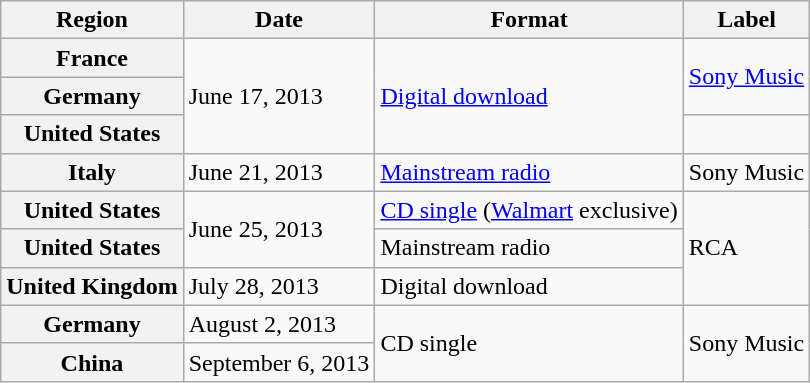<table class="wikitable plainrowheaders">
<tr>
<th scope="col">Region</th>
<th>Date</th>
<th>Format</th>
<th>Label</th>
</tr>
<tr>
<th scope="row">France</th>
<td rowspan="3">June 17, 2013</td>
<td rowspan="3"><a href='#'>Digital download</a></td>
<td rowspan="2"><a href='#'>Sony Music</a></td>
</tr>
<tr>
<th scope="row">Germany</th>
</tr>
<tr>
<th scope="row">United States</th>
<td></td>
</tr>
<tr>
<th scope="row">Italy</th>
<td rowspan="1">June 21, 2013</td>
<td><a href='#'>Mainstream radio</a></td>
<td rowspan="1">Sony Music</td>
</tr>
<tr>
<th scope="row">United States</th>
<td rowspan="2">June 25, 2013</td>
<td><a href='#'>CD single</a> (<a href='#'>Walmart</a> exclusive)</td>
<td rowspan="3">RCA</td>
</tr>
<tr>
<th scope="row">United States</th>
<td>Mainstream radio</td>
</tr>
<tr>
<th scope="row">United Kingdom</th>
<td>July 28, 2013</td>
<td>Digital download</td>
</tr>
<tr>
<th scope="row">Germany</th>
<td>August 2, 2013</td>
<td rowspan="2">CD single</td>
<td rowspan="2">Sony Music</td>
</tr>
<tr>
<th scope="row">China</th>
<td>September 6, 2013</td>
</tr>
</table>
